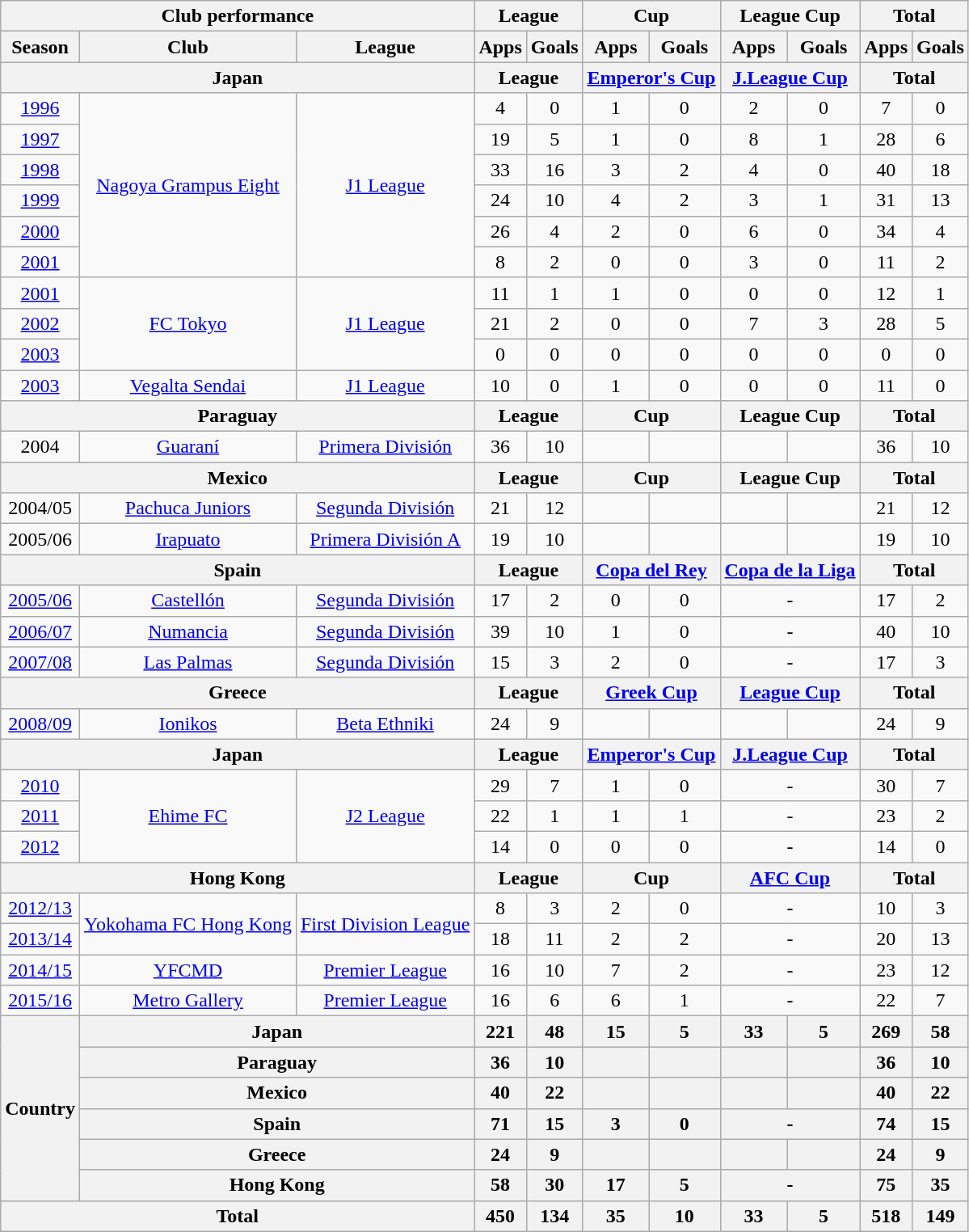<table class="wikitable" style="text-align:center;">
<tr>
<th colspan=3>Club performance</th>
<th colspan=2>League</th>
<th colspan=2>Cup</th>
<th colspan=2>League Cup</th>
<th colspan=2>Total</th>
</tr>
<tr>
<th>Season</th>
<th>Club</th>
<th>League</th>
<th>Apps</th>
<th>Goals</th>
<th>Apps</th>
<th>Goals</th>
<th>Apps</th>
<th>Goals</th>
<th>Apps</th>
<th>Goals</th>
</tr>
<tr>
<th colspan=3>Japan</th>
<th colspan=2>League</th>
<th colspan=2><a href='#'>Emperor's Cup</a></th>
<th colspan=2><a href='#'>J.League Cup</a></th>
<th colspan=2>Total</th>
</tr>
<tr>
<td><a href='#'>1996</a></td>
<td rowspan="6"><a href='#'>Nagoya Grampus Eight</a></td>
<td rowspan="6"><a href='#'>J1 League</a></td>
<td>4</td>
<td>0</td>
<td>1</td>
<td>0</td>
<td>2</td>
<td>0</td>
<td>7</td>
<td>0</td>
</tr>
<tr>
<td><a href='#'>1997</a></td>
<td>19</td>
<td>5</td>
<td>1</td>
<td>0</td>
<td>8</td>
<td>1</td>
<td>28</td>
<td>6</td>
</tr>
<tr>
<td><a href='#'>1998</a></td>
<td>33</td>
<td>16</td>
<td>3</td>
<td>2</td>
<td>4</td>
<td>0</td>
<td>40</td>
<td>18</td>
</tr>
<tr>
<td><a href='#'>1999</a></td>
<td>24</td>
<td>10</td>
<td>4</td>
<td>2</td>
<td>3</td>
<td>1</td>
<td>31</td>
<td>13</td>
</tr>
<tr>
<td><a href='#'>2000</a></td>
<td>26</td>
<td>4</td>
<td>2</td>
<td>0</td>
<td>6</td>
<td>0</td>
<td>34</td>
<td>4</td>
</tr>
<tr>
<td><a href='#'>2001</a></td>
<td>8</td>
<td>2</td>
<td>0</td>
<td>0</td>
<td>3</td>
<td>0</td>
<td>11</td>
<td>2</td>
</tr>
<tr>
<td><a href='#'>2001</a></td>
<td rowspan="3"><a href='#'>FC Tokyo</a></td>
<td rowspan="3"><a href='#'>J1 League</a></td>
<td>11</td>
<td>1</td>
<td>1</td>
<td>0</td>
<td>0</td>
<td>0</td>
<td>12</td>
<td>1</td>
</tr>
<tr>
<td><a href='#'>2002</a></td>
<td>21</td>
<td>2</td>
<td>0</td>
<td>0</td>
<td>7</td>
<td>3</td>
<td>28</td>
<td>5</td>
</tr>
<tr>
<td><a href='#'>2003</a></td>
<td>0</td>
<td>0</td>
<td>0</td>
<td>0</td>
<td>0</td>
<td>0</td>
<td>0</td>
<td>0</td>
</tr>
<tr>
<td><a href='#'>2003</a></td>
<td><a href='#'>Vegalta Sendai</a></td>
<td><a href='#'>J1 League</a></td>
<td>10</td>
<td>0</td>
<td>1</td>
<td>0</td>
<td>0</td>
<td>0</td>
<td>11</td>
<td>0</td>
</tr>
<tr>
<th colspan=3>Paraguay</th>
<th colspan=2>League</th>
<th colspan=2>Cup</th>
<th colspan=2>League Cup</th>
<th colspan=2>Total</th>
</tr>
<tr>
<td>2004</td>
<td><a href='#'>Guaraní</a></td>
<td><a href='#'>Primera División</a></td>
<td>36</td>
<td>10</td>
<td></td>
<td></td>
<td></td>
<td></td>
<td>36</td>
<td>10</td>
</tr>
<tr>
<th colspan=3>Mexico</th>
<th colspan=2>League</th>
<th colspan=2>Cup</th>
<th colspan=2>League Cup</th>
<th colspan=2>Total</th>
</tr>
<tr>
<td>2004/05</td>
<td><a href='#'>Pachuca Juniors</a></td>
<td><a href='#'>Segunda División</a></td>
<td>21</td>
<td>12</td>
<td></td>
<td></td>
<td></td>
<td></td>
<td>21</td>
<td>12</td>
</tr>
<tr>
<td>2005/06</td>
<td><a href='#'>Irapuato</a></td>
<td><a href='#'>Primera División A</a></td>
<td>19</td>
<td>10</td>
<td></td>
<td></td>
<td></td>
<td></td>
<td>19</td>
<td>10</td>
</tr>
<tr>
<th colspan=3>Spain</th>
<th colspan=2>League</th>
<th colspan=2><a href='#'>Copa del Rey</a></th>
<th colspan=2><a href='#'>Copa de la Liga</a></th>
<th colspan=2>Total</th>
</tr>
<tr>
<td><a href='#'>2005/06</a></td>
<td><a href='#'>Castellón</a></td>
<td><a href='#'>Segunda División</a></td>
<td>17</td>
<td>2</td>
<td>0</td>
<td>0</td>
<td colspan="2">-</td>
<td>17</td>
<td>2</td>
</tr>
<tr>
<td><a href='#'>2006/07</a></td>
<td><a href='#'>Numancia</a></td>
<td><a href='#'>Segunda División</a></td>
<td>39</td>
<td>10</td>
<td>1</td>
<td>0</td>
<td colspan="2">-</td>
<td>40</td>
<td>10</td>
</tr>
<tr>
<td><a href='#'>2007/08</a></td>
<td><a href='#'>Las Palmas</a></td>
<td><a href='#'>Segunda División</a></td>
<td>15</td>
<td>3</td>
<td>2</td>
<td>0</td>
<td colspan="2">-</td>
<td>17</td>
<td>3</td>
</tr>
<tr>
<th colspan=3>Greece</th>
<th colspan=2>League</th>
<th colspan=2><a href='#'>Greek Cup</a></th>
<th colspan=2><a href='#'>League Cup</a></th>
<th colspan=2>Total</th>
</tr>
<tr>
<td><a href='#'>2008/09</a></td>
<td><a href='#'>Ionikos</a></td>
<td><a href='#'>Beta Ethniki</a></td>
<td>24</td>
<td>9</td>
<td></td>
<td></td>
<td></td>
<td></td>
<td>24</td>
<td>9</td>
</tr>
<tr>
<th colspan=3>Japan</th>
<th colspan=2>League</th>
<th colspan=2><a href='#'>Emperor's Cup</a></th>
<th colspan=2><a href='#'>J.League Cup</a></th>
<th colspan=2>Total</th>
</tr>
<tr>
<td><a href='#'>2010</a></td>
<td rowspan="3"><a href='#'>Ehime FC</a></td>
<td rowspan="3"><a href='#'>J2 League</a></td>
<td>29</td>
<td>7</td>
<td>1</td>
<td>0</td>
<td colspan="2">-</td>
<td>30</td>
<td>7</td>
</tr>
<tr>
<td><a href='#'>2011</a></td>
<td>22</td>
<td>1</td>
<td>1</td>
<td>1</td>
<td colspan="2">-</td>
<td>23</td>
<td>2</td>
</tr>
<tr>
<td><a href='#'>2012</a></td>
<td>14</td>
<td>0</td>
<td>0</td>
<td>0</td>
<td colspan="2">-</td>
<td>14</td>
<td>0</td>
</tr>
<tr>
<th colspan=3>Hong Kong</th>
<th colspan=2>League</th>
<th colspan=2>Cup</th>
<th colspan=2><a href='#'>AFC Cup</a></th>
<th colspan=2>Total</th>
</tr>
<tr>
<td><a href='#'>2012/13</a></td>
<td rowspan="2"><a href='#'>Yokohama FC Hong Kong</a></td>
<td rowspan="2"><a href='#'>First Division League</a></td>
<td>8</td>
<td>3</td>
<td>2</td>
<td>0</td>
<td colspan="2">-</td>
<td>10</td>
<td>3</td>
</tr>
<tr>
<td><a href='#'>2013/14</a></td>
<td>18</td>
<td>11</td>
<td>2</td>
<td>2</td>
<td colspan="2">-</td>
<td>20</td>
<td>13</td>
</tr>
<tr>
<td><a href='#'>2014/15</a></td>
<td><a href='#'>YFCMD</a></td>
<td><a href='#'>Premier League</a></td>
<td>16</td>
<td>10</td>
<td>7</td>
<td>2</td>
<td colspan="2">-</td>
<td>23</td>
<td>12</td>
</tr>
<tr>
<td><a href='#'>2015/16</a></td>
<td><a href='#'>Metro Gallery</a></td>
<td><a href='#'>Premier League</a></td>
<td>16</td>
<td>6</td>
<td>6</td>
<td>1</td>
<td colspan="2">-</td>
<td>22</td>
<td>7</td>
</tr>
<tr>
<th rowspan=6>Country</th>
<th colspan=2>Japan</th>
<th>221</th>
<th>48</th>
<th>15</th>
<th>5</th>
<th>33</th>
<th>5</th>
<th>269</th>
<th>58</th>
</tr>
<tr>
<th colspan=2>Paraguay</th>
<th>36</th>
<th>10</th>
<th></th>
<th></th>
<th></th>
<th></th>
<th>36</th>
<th>10</th>
</tr>
<tr>
<th colspan=2>Mexico</th>
<th>40</th>
<th>22</th>
<th></th>
<th></th>
<th></th>
<th></th>
<th>40</th>
<th>22</th>
</tr>
<tr>
<th colspan=2>Spain</th>
<th>71</th>
<th>15</th>
<th>3</th>
<th>0</th>
<th colspan="2">-</th>
<th>74</th>
<th>15</th>
</tr>
<tr>
<th colspan=2>Greece</th>
<th>24</th>
<th>9</th>
<th></th>
<th></th>
<th></th>
<th></th>
<th>24</th>
<th>9</th>
</tr>
<tr>
<th colspan=2>Hong Kong</th>
<th>58</th>
<th>30</th>
<th>17</th>
<th>5</th>
<th colspan="2">-</th>
<th>75</th>
<th>35</th>
</tr>
<tr>
<th colspan=3>Total</th>
<th>450</th>
<th>134</th>
<th>35</th>
<th>10</th>
<th>33</th>
<th>5</th>
<th>518</th>
<th>149</th>
</tr>
</table>
